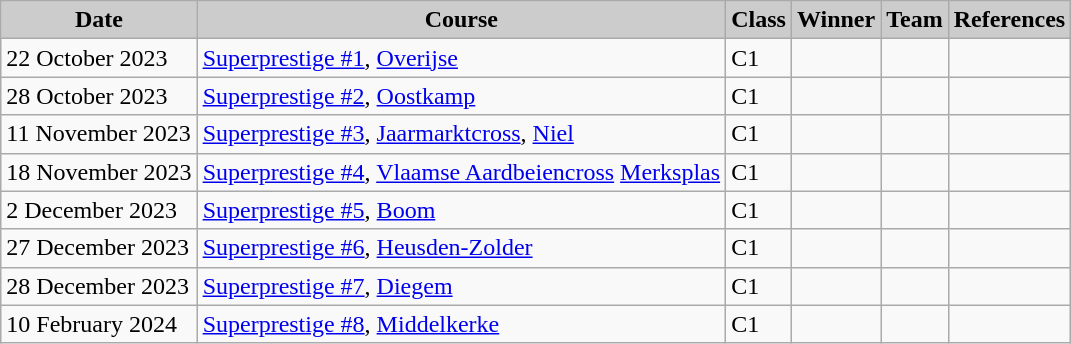<table class="wikitable sortable alternance ">
<tr>
<th scope="col" style="background-color:#CCCCCC;">Date</th>
<th scope="col" style="background-color:#CCCCCC;">Course</th>
<th scope="col" style="background-color:#CCCCCC;">Class</th>
<th scope="col" style="background-color:#CCCCCC;">Winner</th>
<th scope="col" style="background-color:#CCCCCC;">Team</th>
<th scope="col" style="background-color:#CCCCCC;">References</th>
</tr>
<tr>
<td>22 October 2023</td>
<td> <a href='#'>Superprestige #1</a>, <a href='#'>Overijse</a></td>
<td>C1</td>
<td></td>
<td></td>
<td></td>
</tr>
<tr>
<td>28 October 2023</td>
<td> <a href='#'>Superprestige #2</a>, <a href='#'>Oostkamp</a></td>
<td>C1</td>
<td></td>
<td></td>
<td></td>
</tr>
<tr>
<td>11 November 2023</td>
<td> <a href='#'>Superprestige #3</a>, <a href='#'>Jaarmarktcross</a>, <a href='#'>Niel</a></td>
<td>C1</td>
<td></td>
<td></td>
<td></td>
</tr>
<tr>
<td>18 November 2023</td>
<td> <a href='#'>Superprestige #4</a>, <a href='#'>Vlaamse Aardbeiencross</a> <a href='#'>Merksplas</a></td>
<td>C1</td>
<td></td>
<td></td>
<td></td>
</tr>
<tr>
<td>2 December 2023</td>
<td> <a href='#'>Superprestige #5</a>, <a href='#'>Boom</a></td>
<td>C1</td>
<td></td>
<td></td>
<td></td>
</tr>
<tr>
<td>27 December 2023</td>
<td> <a href='#'>Superprestige #6</a>, <a href='#'>Heusden-Zolder</a></td>
<td>C1</td>
<td></td>
<td></td>
<td></td>
</tr>
<tr>
<td>28 December 2023</td>
<td> <a href='#'>Superprestige #7</a>, <a href='#'>Diegem</a></td>
<td>C1</td>
<td></td>
<td></td>
<td></td>
</tr>
<tr>
<td>10 February 2024</td>
<td> <a href='#'>Superprestige #8</a>, <a href='#'>Middelkerke</a></td>
<td>C1</td>
<td></td>
<td></td>
<td></td>
</tr>
</table>
